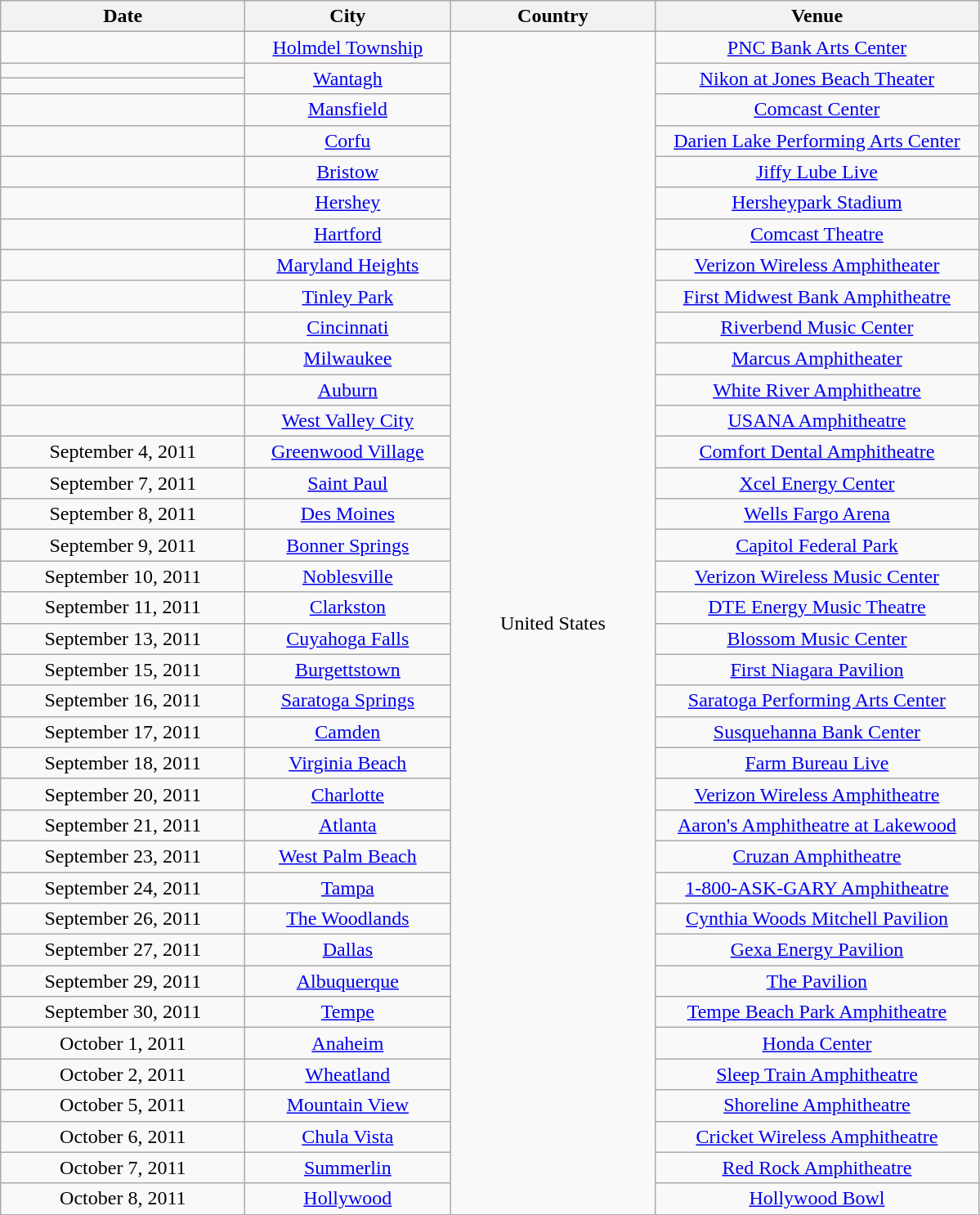<table class="wikitable plainrowheaders" style="text-align:center;">
<tr>
<th scope="col" style="width:12em;">Date</th>
<th scope="col" style="width:10em;">City</th>
<th scope="col" style="width:10em;">Country</th>
<th scope="col" style="width:16em;">Venue</th>
</tr>
<tr>
<td></td>
<td><a href='#'>Holmdel Township</a></td>
<td rowspan="40">United States</td>
<td><a href='#'>PNC Bank Arts Center</a></td>
</tr>
<tr>
<td></td>
<td rowspan="2"><a href='#'>Wantagh</a></td>
<td rowspan="2"><a href='#'>Nikon at Jones Beach Theater</a></td>
</tr>
<tr>
<td></td>
</tr>
<tr>
<td></td>
<td><a href='#'>Mansfield</a></td>
<td><a href='#'>Comcast Center</a></td>
</tr>
<tr>
<td></td>
<td><a href='#'>Corfu</a></td>
<td><a href='#'>Darien Lake Performing Arts Center</a></td>
</tr>
<tr>
<td></td>
<td><a href='#'>Bristow</a></td>
<td><a href='#'>Jiffy Lube Live</a></td>
</tr>
<tr>
<td></td>
<td><a href='#'>Hershey</a></td>
<td><a href='#'>Hersheypark Stadium</a></td>
</tr>
<tr>
<td></td>
<td><a href='#'>Hartford</a></td>
<td><a href='#'>Comcast Theatre</a></td>
</tr>
<tr>
<td></td>
<td><a href='#'>Maryland Heights</a></td>
<td><a href='#'>Verizon Wireless Amphitheater</a></td>
</tr>
<tr>
<td></td>
<td><a href='#'>Tinley Park</a></td>
<td><a href='#'>First Midwest Bank Amphitheatre</a></td>
</tr>
<tr>
<td></td>
<td><a href='#'>Cincinnati</a></td>
<td><a href='#'>Riverbend Music Center</a></td>
</tr>
<tr>
<td></td>
<td><a href='#'>Milwaukee</a></td>
<td><a href='#'>Marcus Amphitheater</a></td>
</tr>
<tr>
<td></td>
<td><a href='#'>Auburn</a></td>
<td><a href='#'>White River Amphitheatre</a></td>
</tr>
<tr>
<td></td>
<td><a href='#'>West Valley City</a></td>
<td><a href='#'>USANA Amphitheatre</a></td>
</tr>
<tr>
<td>September 4, 2011</td>
<td><a href='#'>Greenwood Village</a></td>
<td><a href='#'>Comfort Dental Amphitheatre</a></td>
</tr>
<tr>
<td>September 7, 2011</td>
<td><a href='#'>Saint Paul</a></td>
<td><a href='#'>Xcel Energy Center</a></td>
</tr>
<tr>
<td>September 8, 2011</td>
<td><a href='#'>Des Moines</a></td>
<td><a href='#'>Wells Fargo Arena</a></td>
</tr>
<tr>
<td>September 9, 2011</td>
<td><a href='#'>Bonner Springs</a></td>
<td><a href='#'>Capitol Federal Park</a></td>
</tr>
<tr>
<td>September 10, 2011</td>
<td><a href='#'>Noblesville</a></td>
<td><a href='#'>Verizon Wireless Music Center</a></td>
</tr>
<tr>
<td>September 11, 2011</td>
<td><a href='#'>Clarkston</a></td>
<td><a href='#'>DTE Energy Music Theatre</a></td>
</tr>
<tr>
<td>September 13, 2011</td>
<td><a href='#'>Cuyahoga Falls</a></td>
<td><a href='#'>Blossom Music Center</a></td>
</tr>
<tr>
<td>September 15, 2011</td>
<td><a href='#'>Burgettstown</a></td>
<td><a href='#'>First Niagara Pavilion</a></td>
</tr>
<tr>
<td>September 16, 2011</td>
<td><a href='#'>Saratoga Springs</a></td>
<td><a href='#'>Saratoga Performing Arts Center</a></td>
</tr>
<tr>
<td>September 17, 2011</td>
<td><a href='#'>Camden</a></td>
<td><a href='#'>Susquehanna Bank Center</a></td>
</tr>
<tr>
<td>September 18, 2011</td>
<td><a href='#'>Virginia Beach</a></td>
<td><a href='#'>Farm Bureau Live</a></td>
</tr>
<tr>
<td>September 20, 2011</td>
<td><a href='#'>Charlotte</a></td>
<td><a href='#'>Verizon Wireless Amphitheatre</a></td>
</tr>
<tr>
<td>September 21, 2011</td>
<td><a href='#'>Atlanta</a></td>
<td><a href='#'>Aaron's Amphitheatre at Lakewood</a></td>
</tr>
<tr>
<td>September 23, 2011</td>
<td><a href='#'>West Palm Beach</a></td>
<td><a href='#'>Cruzan Amphitheatre</a></td>
</tr>
<tr>
<td>September 24, 2011</td>
<td><a href='#'>Tampa</a></td>
<td><a href='#'>1-800-ASK-GARY Amphitheatre</a></td>
</tr>
<tr>
<td>September 26, 2011</td>
<td><a href='#'>The Woodlands</a></td>
<td><a href='#'>Cynthia Woods Mitchell Pavilion</a></td>
</tr>
<tr>
<td>September 27, 2011</td>
<td><a href='#'>Dallas</a></td>
<td><a href='#'>Gexa Energy Pavilion</a></td>
</tr>
<tr>
<td>September 29, 2011</td>
<td><a href='#'>Albuquerque</a></td>
<td><a href='#'>The Pavilion</a></td>
</tr>
<tr>
<td>September 30, 2011</td>
<td><a href='#'>Tempe</a></td>
<td><a href='#'>Tempe Beach Park Amphitheatre</a></td>
</tr>
<tr>
<td>October 1, 2011</td>
<td><a href='#'>Anaheim</a></td>
<td><a href='#'>Honda Center</a></td>
</tr>
<tr>
<td>October 2, 2011</td>
<td><a href='#'>Wheatland</a></td>
<td><a href='#'>Sleep Train Amphitheatre</a></td>
</tr>
<tr>
<td>October 5, 2011</td>
<td><a href='#'>Mountain View</a></td>
<td><a href='#'>Shoreline Amphitheatre</a></td>
</tr>
<tr>
<td>October 6, 2011</td>
<td><a href='#'>Chula Vista</a></td>
<td><a href='#'>Cricket Wireless Amphitheatre</a></td>
</tr>
<tr>
<td>October 7, 2011</td>
<td><a href='#'>Summerlin</a></td>
<td><a href='#'>Red Rock Amphitheatre</a></td>
</tr>
<tr>
<td>October 8, 2011</td>
<td><a href='#'>Hollywood</a></td>
<td><a href='#'>Hollywood Bowl</a></td>
</tr>
</table>
